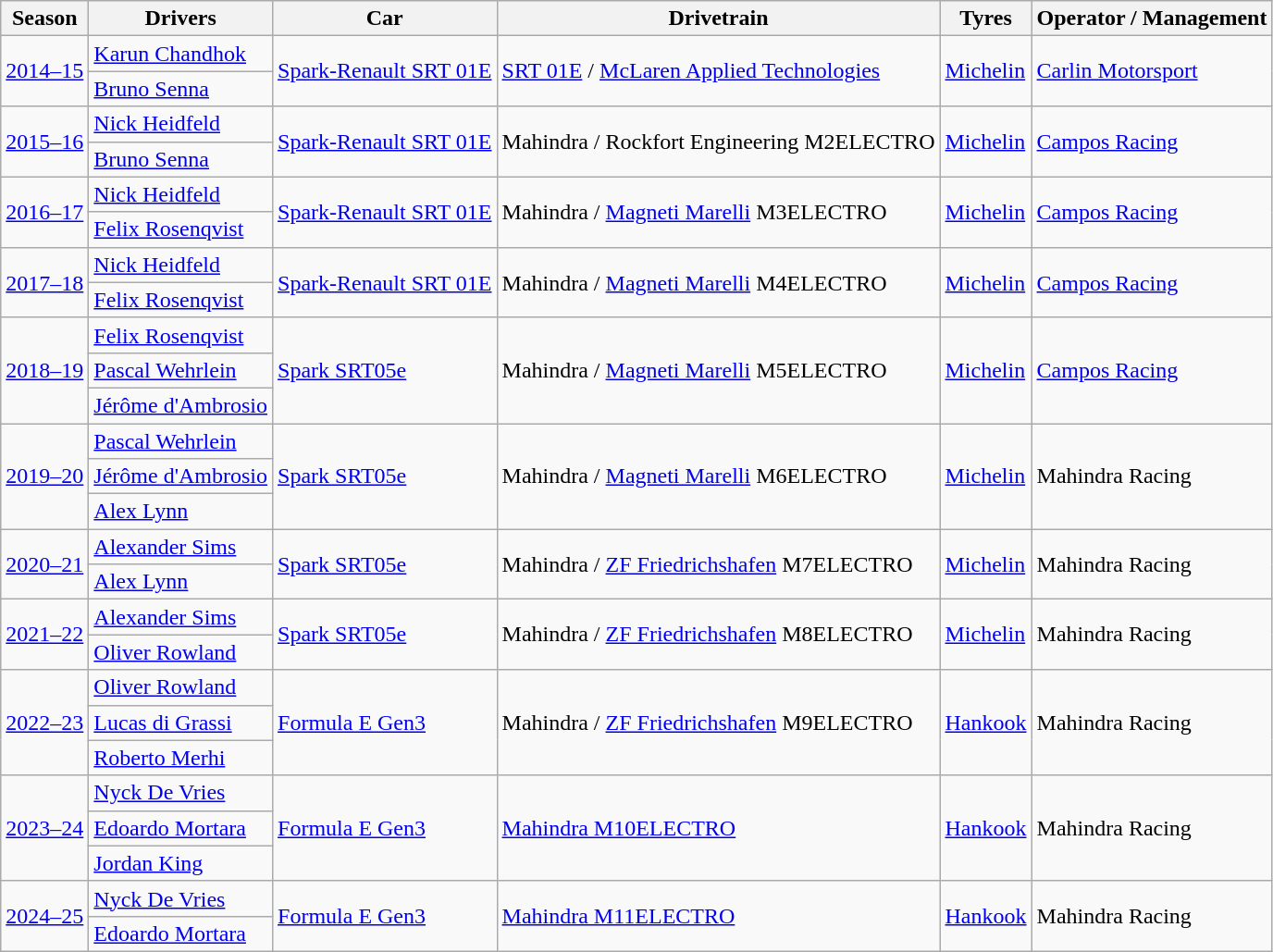<table class="wikitable">
<tr>
<th>Season</th>
<th>Drivers</th>
<th>Car</th>
<th>Drivetrain</th>
<th>Tyres</th>
<th>Operator / Management</th>
</tr>
<tr>
<td rowspan=2><a href='#'>2014–15</a></td>
<td> <a href='#'>Karun Chandhok</a></td>
<td rowspan=2><a href='#'>Spark-Renault SRT 01E</a></td>
<td rowspan=2><a href='#'>SRT 01E</a> / <a href='#'>McLaren Applied Technologies</a></td>
<td rowspan=2><a href='#'>Michelin</a></td>
<td rowspan=2><a href='#'>Carlin Motorsport</a></td>
</tr>
<tr>
<td> <a href='#'>Bruno Senna</a></td>
</tr>
<tr>
<td rowspan=2><a href='#'>2015–16</a></td>
<td> <a href='#'>Nick Heidfeld</a></td>
<td rowspan=2><a href='#'>Spark-Renault SRT 01E</a></td>
<td rowspan=2>Mahindra / Rockfort Engineering M2ELECTRO</td>
<td rowspan=2><a href='#'>Michelin</a></td>
<td rowspan=2><a href='#'>Campos Racing</a></td>
</tr>
<tr>
<td> <a href='#'>Bruno Senna</a></td>
</tr>
<tr>
<td rowspan=2><a href='#'>2016–17</a></td>
<td> <a href='#'>Nick Heidfeld</a></td>
<td rowspan=2><a href='#'>Spark-Renault SRT 01E</a></td>
<td rowspan=2>Mahindra / <a href='#'>Magneti Marelli</a> M3ELECTRO</td>
<td rowspan=2><a href='#'>Michelin</a></td>
<td rowspan=2><a href='#'>Campos Racing</a></td>
</tr>
<tr>
<td> <a href='#'>Felix Rosenqvist</a></td>
</tr>
<tr>
<td rowspan=2><a href='#'>2017–18</a></td>
<td> <a href='#'>Nick Heidfeld</a></td>
<td rowspan=2><a href='#'>Spark-Renault SRT 01E</a></td>
<td rowspan=2>Mahindra / <a href='#'>Magneti Marelli</a> M4ELECTRO</td>
<td rowspan=2><a href='#'>Michelin</a></td>
<td rowspan=2><a href='#'>Campos Racing</a></td>
</tr>
<tr>
<td> <a href='#'>Felix Rosenqvist</a></td>
</tr>
<tr>
<td rowspan=3><a href='#'>2018–19</a></td>
<td> <a href='#'>Felix Rosenqvist</a></td>
<td rowspan=3><a href='#'>Spark SRT05e</a></td>
<td rowspan=3>Mahindra / <a href='#'>Magneti Marelli</a> M5ELECTRO</td>
<td rowspan=3><a href='#'>Michelin</a></td>
<td rowspan=3><a href='#'>Campos Racing</a></td>
</tr>
<tr>
<td> <a href='#'>Pascal Wehrlein</a></td>
</tr>
<tr>
<td> <a href='#'>Jérôme d'Ambrosio</a></td>
</tr>
<tr>
<td rowspan=3><a href='#'>2019–20</a></td>
<td> <a href='#'>Pascal Wehrlein</a></td>
<td rowspan=3><a href='#'>Spark SRT05e</a></td>
<td rowspan=3>Mahindra / <a href='#'>Magneti Marelli</a> M6ELECTRO</td>
<td rowspan=3><a href='#'>Michelin</a></td>
<td rowspan=3>Mahindra Racing</td>
</tr>
<tr>
<td> <a href='#'>Jérôme d'Ambrosio</a></td>
</tr>
<tr>
<td> <a href='#'>Alex Lynn</a></td>
</tr>
<tr>
<td rowspan=2><a href='#'>2020–21</a></td>
<td> <a href='#'>Alexander Sims</a></td>
<td rowspan=2><a href='#'>Spark SRT05e</a></td>
<td rowspan=2>Mahindra / <a href='#'>ZF Friedrichshafen</a> M7ELECTRO</td>
<td rowspan=2><a href='#'>Michelin</a></td>
<td rowspan=2>Mahindra Racing</td>
</tr>
<tr>
<td> <a href='#'>Alex Lynn</a></td>
</tr>
<tr>
<td rowspan=2><a href='#'>2021–22</a></td>
<td> <a href='#'>Alexander Sims</a></td>
<td rowspan=2><a href='#'>Spark SRT05e</a></td>
<td rowspan=2>Mahindra / <a href='#'>ZF Friedrichshafen</a> M8ELECTRO</td>
<td rowspan=2><a href='#'>Michelin</a></td>
<td rowspan=2>Mahindra Racing</td>
</tr>
<tr>
<td> <a href='#'>Oliver Rowland</a></td>
</tr>
<tr>
<td rowspan=3><a href='#'>2022–23</a></td>
<td> <a href='#'>Oliver Rowland</a></td>
<td rowspan=3><a href='#'>Formula E Gen3</a></td>
<td rowspan=3>Mahindra / <a href='#'>ZF Friedrichshafen</a> M9ELECTRO</td>
<td rowspan=3><a href='#'>Hankook</a></td>
<td rowspan=3>Mahindra Racing</td>
</tr>
<tr>
<td> <a href='#'>Lucas di Grassi</a></td>
</tr>
<tr>
<td> <a href='#'>Roberto Merhi</a></td>
</tr>
<tr>
<td rowspan="3"><a href='#'>2023–24</a></td>
<td>  <a href='#'>Nyck De Vries</a></td>
<td rowspan="3"><a href='#'>Formula E Gen3</a></td>
<td rowspan="3"><a href='#'>Mahindra M10ELECTRO</a></td>
<td rowspan="3"><a href='#'>Hankook</a></td>
<td rowspan="3">Mahindra Racing</td>
</tr>
<tr>
<td> <a href='#'>Edoardo Mortara</a></td>
</tr>
<tr>
<td> <a href='#'>Jordan King</a></td>
</tr>
<tr>
<td rowspan="2"><a href='#'>2024–25</a></td>
<td>  <a href='#'>Nyck De Vries</a></td>
<td rowspan="2"><a href='#'>Formula E Gen3</a></td>
<td rowspan="2"><a href='#'>Mahindra M11ELECTRO</a></td>
<td rowspan="2"><a href='#'>Hankook</a></td>
<td rowspan="2">Mahindra Racing</td>
</tr>
<tr>
<td> <a href='#'>Edoardo Mortara</a></td>
</tr>
</table>
